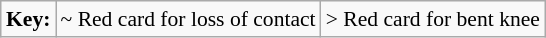<table class="wikitable" style="margin:0.5em auto; font-size:90%; position:relative;">
<tr>
<td><strong>Key:</strong></td>
<td>~ Red card for loss of contact</td>
<td>> Red card for bent knee</td>
</tr>
</table>
